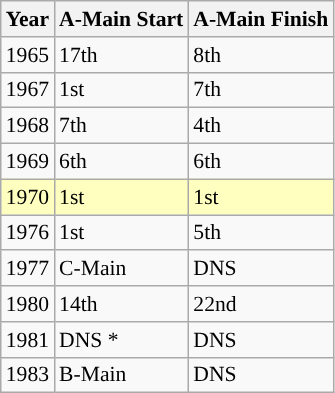<table class="wikitable" style="font-size: 90%;">
<tr>
<th>Year</th>
<th>A-Main Start</th>
<th>A-Main Finish</th>
</tr>
<tr>
<td>1965</td>
<td>17th</td>
<td>8th</td>
</tr>
<tr>
<td>1967</td>
<td>1st</td>
<td>7th</td>
</tr>
<tr>
<td>1968</td>
<td>7th</td>
<td>4th</td>
</tr>
<tr>
<td>1969</td>
<td>6th</td>
<td>6th</td>
</tr>
<tr>
<td style="background:#FFFFBF;">1970</td>
<td style="background:#FFFFBF;">1st</td>
<td style="background:#FFFFBF;">1st</td>
</tr>
<tr>
<td>1976</td>
<td>1st</td>
<td>5th</td>
</tr>
<tr>
<td>1977</td>
<td>C-Main</td>
<td>DNS</td>
</tr>
<tr>
<td>1980</td>
<td>14th</td>
<td>22nd</td>
</tr>
<tr>
<td>1981</td>
<td>DNS *</td>
<td>DNS</td>
</tr>
<tr>
<td>1983</td>
<td>B-Main</td>
<td>DNS</td>
</tr>
</table>
